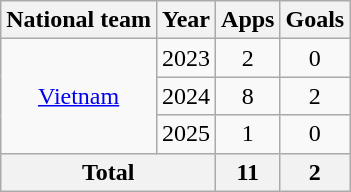<table class="wikitable" style="text-align: center;">
<tr>
<th>National team</th>
<th>Year</th>
<th>Apps</th>
<th>Goals</th>
</tr>
<tr>
<td rowspan=3><a href='#'>Vietnam</a></td>
<td>2023</td>
<td>2</td>
<td>0</td>
</tr>
<tr>
<td>2024</td>
<td>8</td>
<td>2</td>
</tr>
<tr>
<td>2025</td>
<td>1</td>
<td>0</td>
</tr>
<tr>
<th colspan=2>Total</th>
<th>11</th>
<th>2</th>
</tr>
</table>
